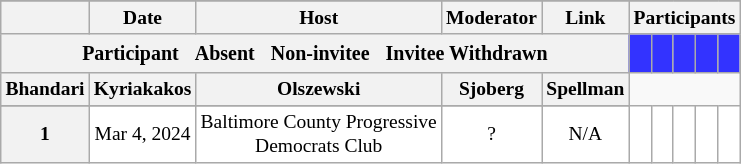<table class="wikitable mw-collapsible" style="text-align:center;">
<tr>
</tr>
<tr style="font-size:small;">
<th scope="col"></th>
<th scope="col">Date</th>
<th scope="col">Host</th>
<th scope="col">Moderator</th>
<th scope="col">Link</th>
<th scope="col" colspan="5">Participants</th>
</tr>
<tr>
<th colspan="5" rowspan="2"> <small>Participant  </small> <small>Absent  </small> <small>Non-invitee  </small> <small>Invitee Withdrawn</small></th>
<th scope="col" style="background:#3333FF;"></th>
<th scope="col" style="background:#3333FF;"></th>
<th scope="col" style="background:#3333FF;"></th>
<th scope="col" style="background:#3333FF;"></th>
<th scope="col" style="background:#3333FF;"></th>
</tr>
<tr>
</tr>
<tr style="font-size:small;">
<th scope="col">Bhandari</th>
<th scope="col">Kyriakakos</th>
<th scope="col">Olszewski</th>
<th scope="col">Sjoberg</th>
<th scope="col">Spellman</th>
</tr>
<tr>
</tr>
<tr style="background:#FFFFFF;font-size:small;">
<th scope="row">1</th>
<td style="white-space:nowrap;">Mar 4, 2024</td>
<td style="white-space:nowrap;">Baltimore County Progressive<br>Democrats Club</td>
<td style="white-space:nowrap;">?</td>
<td style="white-space:nowrap;">N/A</td>
<td></td>
<td></td>
<td></td>
<td></td>
<td></td>
</tr>
</table>
